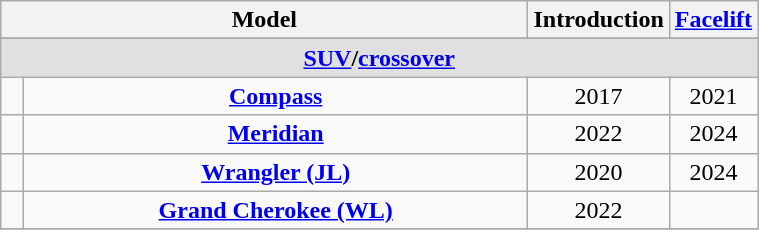<table class="wikitable" style="text-align: center; width: 40%">
<tr>
<th colspan="2">Model</th>
<th width="10%">Introduction</th>
<th width="10%"><a href='#'>Facelift</a></th>
</tr>
<tr>
</tr>
<tr bgcolor="#e0e0e0">
<td colspan="5"><strong><a href='#'>SUV</a>/<a href='#'>crossover</a></strong></td>
</tr>
<tr>
<td></td>
<td><strong><a href='#'>Compass</a></strong></td>
<td>2017</td>
<td>2021</td>
</tr>
<tr>
<td></td>
<td><strong><a href='#'>Meridian</a></strong></td>
<td>2022</td>
<td>2024</td>
</tr>
<tr>
<td></td>
<td><strong><a href='#'>Wrangler (JL)</a></strong></td>
<td>2020</td>
<td>2024</td>
</tr>
<tr>
<td></td>
<td><strong><a href='#'>Grand Cherokee (WL)</a></strong></td>
<td>2022</td>
<td></td>
</tr>
<tr>
</tr>
</table>
